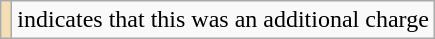<table class="wikitable">
<tr>
<td bgcolor=wheat></td>
<td>indicates that this was an additional charge</td>
</tr>
</table>
